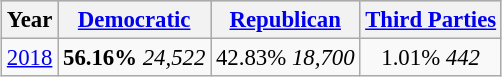<table class="wikitable"  style="float:center; margin:1em; font-size:95%;">
<tr style="background:lightgrey;">
<th>Year</th>
<th><a href='#'>Democratic</a></th>
<th><a href='#'>Republican</a></th>
<th><a href='#'>Third Parties</a></th>
</tr>
<tr>
<td align="center" ><a href='#'>2018</a></td>
<td align="center" ><strong>56.16%</strong> <em>24,522</em></td>
<td align="center" >42.83% <em>18,700</em></td>
<td align="center" >1.01% <em>442</em></td>
</tr>
</table>
